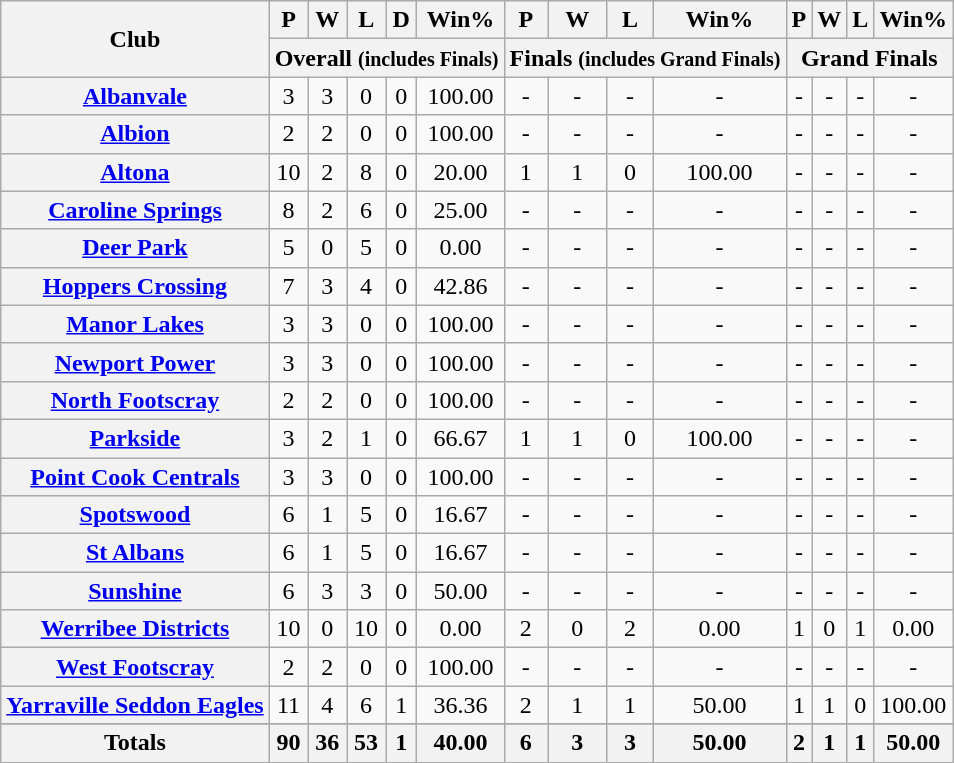<table class="wikitable plainrowheaders sortable" style="text-align:center;">
<tr>
<th scope="col" rowspan="2">Club</th>
<th scope="col">P</th>
<th scope="col">W</th>
<th scope="col">L</th>
<th scope="col">D</th>
<th scope="col">Win%</th>
<th scope="col">P</th>
<th scope="col">W</th>
<th scope="col">L</th>
<th scope="col">Win%</th>
<th scope="col">P</th>
<th scope="col">W</th>
<th scope="col">L</th>
<th scope="col">Win%</th>
</tr>
<tr>
<th scope="col" colspan="5">Overall <small>(includes Finals)</small></th>
<th scope="col" colspan="4">Finals <small>(includes Grand Finals)</small></th>
<th scope="col" colspan="4">Grand Finals</th>
</tr>
<tr>
<th scope="row" align=left><a href='#'>Albanvale</a></th>
<td>3</td>
<td>3</td>
<td>0</td>
<td>0</td>
<td>100.00</td>
<td>-</td>
<td>-</td>
<td>-</td>
<td>-</td>
<td>-</td>
<td>-</td>
<td>-</td>
<td>-</td>
</tr>
<tr>
<th scope="row" align=left><a href='#'>Albion</a></th>
<td>2</td>
<td>2</td>
<td>0</td>
<td>0</td>
<td>100.00</td>
<td>-</td>
<td>-</td>
<td>-</td>
<td>-</td>
<td>-</td>
<td>-</td>
<td>-</td>
<td>-</td>
</tr>
<tr>
<th scope="row" align=left><a href='#'>Altona</a></th>
<td>10</td>
<td>2</td>
<td>8</td>
<td>0</td>
<td>20.00</td>
<td>1</td>
<td>1</td>
<td>0</td>
<td>100.00</td>
<td>-</td>
<td>-</td>
<td>-</td>
<td>-</td>
</tr>
<tr>
<th scope="row" align=left><a href='#'>Caroline Springs</a></th>
<td>8</td>
<td>2</td>
<td>6</td>
<td>0</td>
<td>25.00</td>
<td>-</td>
<td>-</td>
<td>-</td>
<td>-</td>
<td>-</td>
<td>-</td>
<td>-</td>
<td>-</td>
</tr>
<tr>
<th scope="row" align=left><a href='#'>Deer Park</a></th>
<td>5</td>
<td>0</td>
<td>5</td>
<td>0</td>
<td>0.00</td>
<td>-</td>
<td>-</td>
<td>-</td>
<td>-</td>
<td>-</td>
<td>-</td>
<td>-</td>
<td>-</td>
</tr>
<tr>
<th scope="row" align=left><a href='#'>Hoppers Crossing</a></th>
<td>7</td>
<td>3</td>
<td>4</td>
<td>0</td>
<td>42.86</td>
<td>-</td>
<td>-</td>
<td>-</td>
<td>-</td>
<td>-</td>
<td>-</td>
<td>-</td>
<td>-</td>
</tr>
<tr>
<th scope="row" align=left><a href='#'>Manor Lakes</a></th>
<td>3</td>
<td>3</td>
<td>0</td>
<td>0</td>
<td>100.00</td>
<td>-</td>
<td>-</td>
<td>-</td>
<td>-</td>
<td>-</td>
<td>-</td>
<td>-</td>
<td>-</td>
</tr>
<tr>
<th scope="row" align=left><a href='#'>Newport Power</a></th>
<td>3</td>
<td>3</td>
<td>0</td>
<td>0</td>
<td>100.00</td>
<td>-</td>
<td>-</td>
<td>-</td>
<td>-</td>
<td>-</td>
<td>-</td>
<td>-</td>
<td>-</td>
</tr>
<tr>
<th scope="row" align=left><a href='#'>North Footscray</a></th>
<td>2</td>
<td>2</td>
<td>0</td>
<td>0</td>
<td>100.00</td>
<td>-</td>
<td>-</td>
<td>-</td>
<td>-</td>
<td>-</td>
<td>-</td>
<td>-</td>
<td>-</td>
</tr>
<tr>
<th scope="row" align=left><a href='#'>Parkside</a></th>
<td>3</td>
<td>2</td>
<td>1</td>
<td>0</td>
<td>66.67</td>
<td>1</td>
<td>1</td>
<td>0</td>
<td>100.00</td>
<td>-</td>
<td>-</td>
<td>-</td>
<td>-</td>
</tr>
<tr>
<th scope="row" align=left><a href='#'>Point Cook Centrals</a></th>
<td>3</td>
<td>3</td>
<td>0</td>
<td>0</td>
<td>100.00</td>
<td>-</td>
<td>-</td>
<td>-</td>
<td>-</td>
<td>-</td>
<td>-</td>
<td>-</td>
<td>-</td>
</tr>
<tr>
<th scope="row" align=left><a href='#'>Spotswood</a></th>
<td>6</td>
<td>1</td>
<td>5</td>
<td>0</td>
<td>16.67</td>
<td>-</td>
<td>-</td>
<td>-</td>
<td>-</td>
<td>-</td>
<td>-</td>
<td>-</td>
<td>-</td>
</tr>
<tr>
<th scope="row" align=left><a href='#'>St Albans</a></th>
<td>6</td>
<td>1</td>
<td>5</td>
<td>0</td>
<td>16.67</td>
<td>-</td>
<td>-</td>
<td>-</td>
<td>-</td>
<td>-</td>
<td>-</td>
<td>-</td>
<td>-</td>
</tr>
<tr>
<th scope="row" align=left><a href='#'>Sunshine</a></th>
<td>6</td>
<td>3</td>
<td>3</td>
<td>0</td>
<td>50.00</td>
<td>-</td>
<td>-</td>
<td>-</td>
<td>-</td>
<td>-</td>
<td>-</td>
<td>-</td>
<td>-</td>
</tr>
<tr>
<th scope="row" align=left><a href='#'>Werribee Districts</a></th>
<td>10</td>
<td>0</td>
<td>10</td>
<td>0</td>
<td>0.00</td>
<td>2</td>
<td>0</td>
<td>2</td>
<td>0.00</td>
<td>1</td>
<td>0</td>
<td>1</td>
<td>0.00</td>
</tr>
<tr>
<th scope="row" align=left><a href='#'>West Footscray</a></th>
<td>2</td>
<td>2</td>
<td>0</td>
<td>0</td>
<td>100.00</td>
<td>-</td>
<td>-</td>
<td>-</td>
<td>-</td>
<td>-</td>
<td>-</td>
<td>-</td>
<td>-</td>
</tr>
<tr>
<th scope="row" align=left><a href='#'>Yarraville Seddon Eagles</a></th>
<td>11</td>
<td>4</td>
<td>6</td>
<td>1</td>
<td>36.36</td>
<td>2</td>
<td>1</td>
<td>1</td>
<td>50.00</td>
<td>1</td>
<td>1</td>
<td>0</td>
<td>100.00</td>
</tr>
<tr>
</tr>
<tr class="sortbottom">
<th>Totals</th>
<th>90</th>
<th>36</th>
<th>53</th>
<th>1</th>
<th>40.00</th>
<th>6</th>
<th>3</th>
<th>3</th>
<th>50.00</th>
<th>2</th>
<th>1</th>
<th>1</th>
<th>50.00</th>
</tr>
</table>
